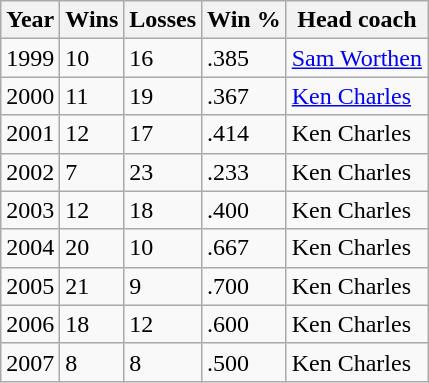<table class="wikitable">
<tr>
<th>Year</th>
<th>Wins</th>
<th>Losses</th>
<th>Win %</th>
<th>Head coach</th>
</tr>
<tr>
<td>1999</td>
<td>10</td>
<td>16</td>
<td>.385</td>
<td><a href='#'>Sam Worthen</a></td>
</tr>
<tr>
<td>2000</td>
<td>11</td>
<td>19</td>
<td>.367</td>
<td><a href='#'>Ken Charles</a></td>
</tr>
<tr>
<td>2001</td>
<td>12</td>
<td>17</td>
<td>.414</td>
<td>Ken Charles</td>
</tr>
<tr>
<td>2002</td>
<td>7</td>
<td>23</td>
<td>.233</td>
<td>Ken Charles</td>
</tr>
<tr>
<td>2003</td>
<td>12</td>
<td>18</td>
<td>.400</td>
<td>Ken Charles</td>
</tr>
<tr>
<td>2004</td>
<td>20</td>
<td>10</td>
<td>.667</td>
<td>Ken Charles</td>
</tr>
<tr>
<td>2005</td>
<td>21</td>
<td>9</td>
<td>.700</td>
<td>Ken Charles</td>
</tr>
<tr>
<td>2006</td>
<td>18</td>
<td>12</td>
<td>.600</td>
<td>Ken Charles</td>
</tr>
<tr>
<td>2007</td>
<td>8</td>
<td>8</td>
<td>.500</td>
<td>Ken Charles</td>
</tr>
</table>
